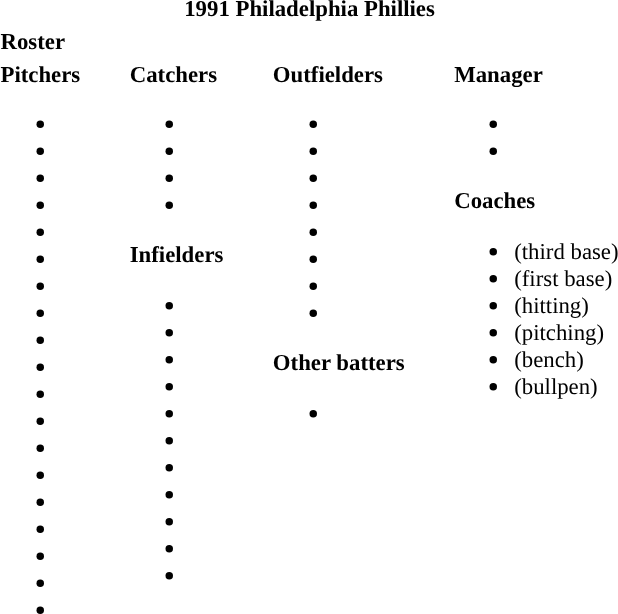<table class="toccolours" style="font-size: 95%;">
<tr>
<th colspan="10">1991 Philadelphia Phillies</th>
</tr>
<tr>
<td colspan="10"><strong>Roster</strong></td>
</tr>
<tr>
<td valign="top"><strong>Pitchers</strong><br><ul><li></li><li></li><li></li><li></li><li></li><li></li><li></li><li></li><li></li><li></li><li></li><li></li><li></li><li></li><li></li><li></li><li></li><li></li><li></li></ul></td>
<td width="25px"></td>
<td valign="top"><strong>Catchers</strong><br><ul><li></li><li></li><li></li><li></li></ul><strong>Infielders</strong><ul><li></li><li></li><li></li><li></li><li></li><li></li><li></li><li></li><li></li><li></li><li></li></ul></td>
<td width="25px"></td>
<td valign="top"><strong>Outfielders</strong><br><ul><li></li><li></li><li></li><li></li><li></li><li></li><li></li><li></li></ul><strong>Other batters</strong><ul><li></li></ul></td>
<td width="25px"></td>
<td valign="top"><strong>Manager</strong><br><ul><li></li><li></li></ul><strong>Coaches</strong><ul><li> (third base)</li><li> (first base)</li><li> (hitting)</li><li> (pitching)</li><li> (bench)</li><li> (bullpen)</li></ul></td>
</tr>
<tr>
</tr>
</table>
